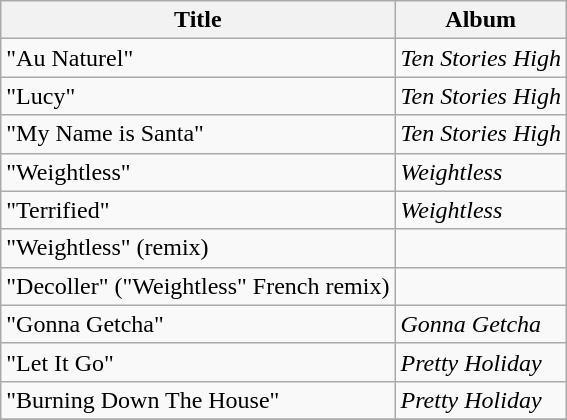<table class="wikitable">
<tr>
<th align="left" valign="top">Title</th>
<th align="left" valign="top">Album</th>
</tr>
<tr>
<td align="left" valign="top">"Au Naturel"</td>
<td align="left" valign="top"><em>Ten Stories High</em></td>
</tr>
<tr>
<td align="left" valign="top">"Lucy"</td>
<td align="left" valign="top"><em>Ten Stories High</em></td>
</tr>
<tr>
<td align="left" valign="top">"My Name is Santa"</td>
<td align="left" valign="top"><em>Ten Stories High</em></td>
</tr>
<tr>
<td align="left" valign="top">"Weightless"</td>
<td align="left" valign="top"><em>Weightless</em></td>
</tr>
<tr>
<td align="left" valign="top">"Terrified"</td>
<td align="left" valign="top"><em>Weightless</em></td>
</tr>
<tr>
<td align="left" valign="top">"Weightless" (remix)</td>
<td align="left" valign="top"></td>
</tr>
<tr>
<td align="left" valign="top">"Decoller" ("Weightless" French remix)</td>
<td align="left" valign="top"></td>
</tr>
<tr>
<td align="left" valign="top">"Gonna Getcha"</td>
<td align="left" valign="top"><em>Gonna Getcha</em></td>
</tr>
<tr>
<td align="left" valign="top">"Let It Go"</td>
<td align="left" valign="top"><em>Pretty Holiday</em></td>
</tr>
<tr>
<td align="left" valign="top">"Burning Down The House"</td>
<td align="left" valign="top"><em>Pretty Holiday</em></td>
</tr>
<tr>
</tr>
</table>
